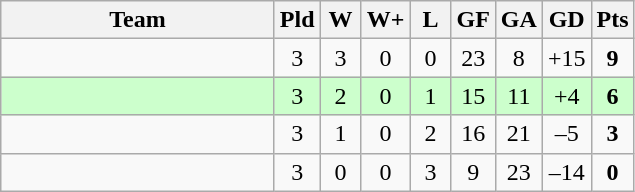<table class="wikitable" style="text-align: center;">
<tr>
<th style="width:175px;">Team</th>
<th width="20">Pld</th>
<th width="20">W</th>
<th width="20">W+</th>
<th width="20">L</th>
<th width="20">GF</th>
<th width="20">GA</th>
<th width="20">GD</th>
<th width="20">Pts</th>
</tr>
<tr style="text-align:center;">
<td style="text-align:left;"></td>
<td>3</td>
<td>3</td>
<td>0</td>
<td>0</td>
<td>23</td>
<td>8</td>
<td>+15</td>
<td><strong>9</strong></td>
</tr>
<tr style="text-align:center; background:#cfc;">
<td style="text-align:left;"></td>
<td>3</td>
<td>2</td>
<td>0</td>
<td>1</td>
<td>15</td>
<td>11</td>
<td>+4</td>
<td><strong>6</strong></td>
</tr>
<tr style="text-align:center;">
<td style="text-align:left;"></td>
<td>3</td>
<td>1</td>
<td>0</td>
<td>2</td>
<td>16</td>
<td>21</td>
<td>–5</td>
<td><strong>3</strong></td>
</tr>
<tr style="text-align:center;">
<td style="text-align:left;"></td>
<td>3</td>
<td>0</td>
<td>0</td>
<td>3</td>
<td>9</td>
<td>23</td>
<td>–14</td>
<td><strong>0</strong></td>
</tr>
</table>
